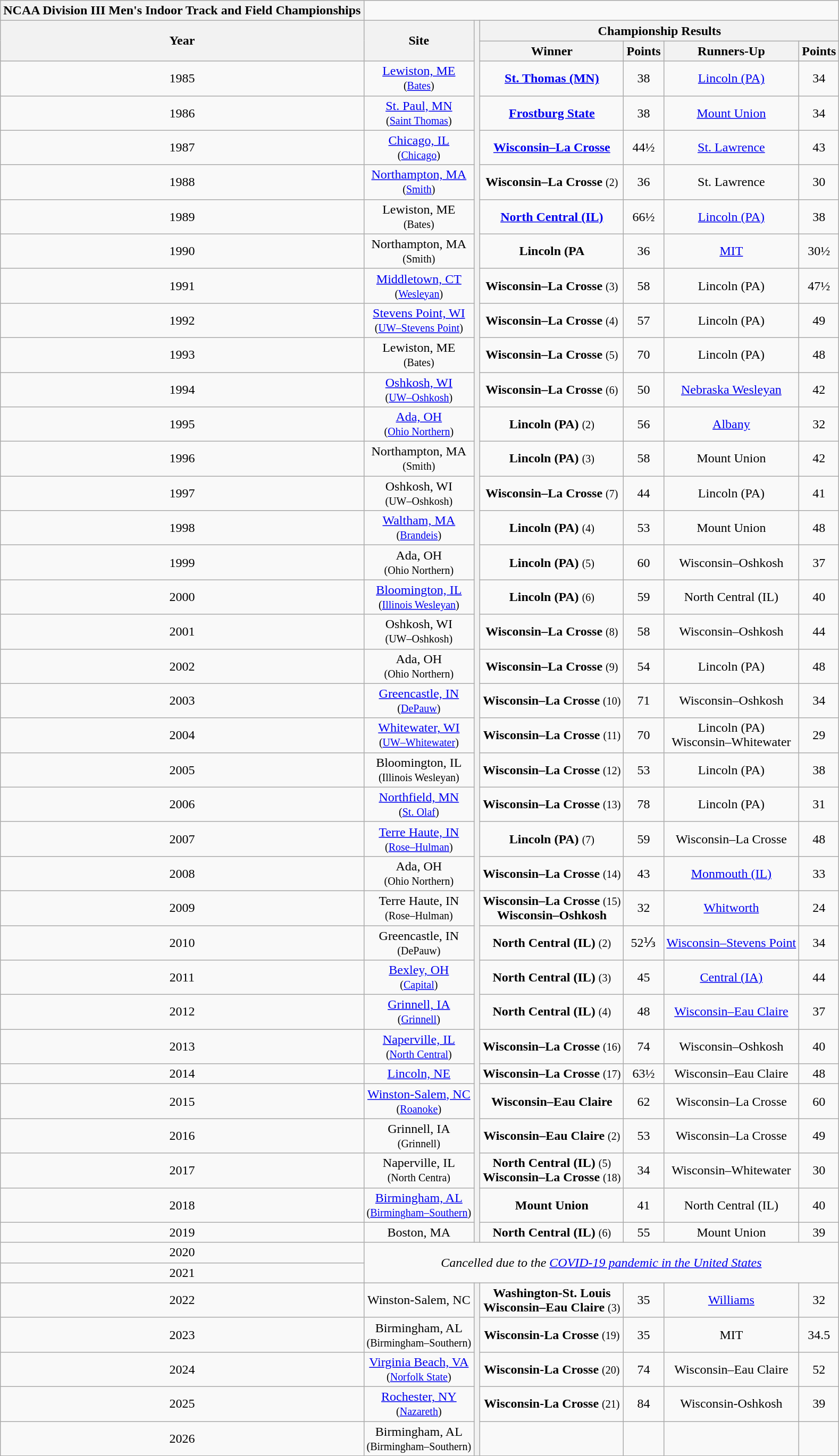<table class="wikitable" style="text-align:center">
<tr>
<th style=>NCAA Division III Men's Indoor Track and Field Championships</th>
</tr>
<tr>
<th rowspan="2">Year</th>
<th rowspan="2">Site</th>
<th rowspan="37"></th>
<th colspan=4>Championship Results</th>
</tr>
<tr>
<th>Winner</th>
<th>Points</th>
<th>Runners-Up</th>
<th>Points</th>
</tr>
<tr>
<td>1985</td>
<td><a href='#'>Lewiston, ME</a><br><small>(<a href='#'>Bates</a>)</small></td>
<td><strong><a href='#'>St. Thomas (MN)</a></strong></td>
<td>38</td>
<td><a href='#'>Lincoln (PA)</a></td>
<td>34</td>
</tr>
<tr>
<td>1986</td>
<td><a href='#'>St. Paul, MN</a><br><small>(<a href='#'>Saint Thomas</a>)</small></td>
<td><strong><a href='#'>Frostburg State</a></strong></td>
<td>38</td>
<td><a href='#'>Mount Union</a></td>
<td>34</td>
</tr>
<tr>
<td>1987</td>
<td><a href='#'>Chicago, IL</a><br><small>(<a href='#'>Chicago</a>)</small></td>
<td><strong><a href='#'>Wisconsin–La Crosse</a></strong></td>
<td>44½</td>
<td><a href='#'>St. Lawrence</a></td>
<td>43</td>
</tr>
<tr>
<td>1988</td>
<td><a href='#'>Northampton, MA</a><br><small>(<a href='#'>Smith</a>)</small></td>
<td><strong>Wisconsin–La Crosse</strong> <small>(2)</small></td>
<td>36</td>
<td>St. Lawrence</td>
<td>30</td>
</tr>
<tr>
<td>1989</td>
<td>Lewiston, ME<br><small>(Bates)</small></td>
<td><strong><a href='#'>North Central (IL)</a></strong></td>
<td>66½</td>
<td><a href='#'>Lincoln (PA)</a></td>
<td>38</td>
</tr>
<tr>
<td>1990</td>
<td>Northampton, MA<br><small>(Smith)</small></td>
<td><strong>Lincoln (PA</strong></td>
<td>36</td>
<td><a href='#'>MIT</a></td>
<td>30½</td>
</tr>
<tr>
<td>1991</td>
<td><a href='#'>Middletown, CT</a><br><small>(<a href='#'>Wesleyan</a>)</small></td>
<td><strong>Wisconsin–La Crosse</strong> <small>(3)</small></td>
<td>58</td>
<td>Lincoln (PA)</td>
<td>47½</td>
</tr>
<tr>
<td>1992</td>
<td><a href='#'>Stevens Point, WI</a><br><small>(<a href='#'>UW–Stevens Point</a>)</small></td>
<td><strong>Wisconsin–La Crosse</strong> <small>(4)</small></td>
<td>57</td>
<td>Lincoln (PA)</td>
<td>49</td>
</tr>
<tr>
<td>1993</td>
<td>Lewiston, ME<br><small>(Bates)</small></td>
<td><strong>Wisconsin–La Crosse</strong> <small>(5)</small></td>
<td>70</td>
<td>Lincoln (PA)</td>
<td>48</td>
</tr>
<tr>
<td>1994</td>
<td><a href='#'>Oshkosh, WI</a><br><small>(<a href='#'>UW–Oshkosh</a>)</small></td>
<td><strong>Wisconsin–La Crosse</strong> <small>(6)</small></td>
<td>50</td>
<td><a href='#'>Nebraska Wesleyan</a></td>
<td>42</td>
</tr>
<tr>
<td>1995</td>
<td><a href='#'>Ada, OH</a><br><small>(<a href='#'>Ohio Northern</a>)</small></td>
<td><strong>Lincoln (PA)</strong> <small>(2)</small></td>
<td>56</td>
<td><a href='#'>Albany</a></td>
<td>32</td>
</tr>
<tr>
<td>1996</td>
<td>Northampton, MA<br><small>(Smith)</small></td>
<td><strong>Lincoln (PA)</strong> <small>(3)</small></td>
<td>58</td>
<td>Mount Union</td>
<td>42</td>
</tr>
<tr>
<td>1997</td>
<td>Oshkosh, WI<br><small>(UW–Oshkosh)</small></td>
<td><strong>Wisconsin–La Crosse</strong> <small>(7)</small></td>
<td>44</td>
<td>Lincoln (PA)</td>
<td>41</td>
</tr>
<tr>
<td>1998</td>
<td><a href='#'>Waltham, MA</a><br><small>(<a href='#'>Brandeis</a>)</small></td>
<td><strong>Lincoln (PA)</strong> <small>(4)</small></td>
<td>53</td>
<td>Mount Union</td>
<td>48</td>
</tr>
<tr>
<td>1999</td>
<td>Ada, OH<br><small>(Ohio Northern)</small></td>
<td><strong>Lincoln (PA)</strong> <small>(5)</small></td>
<td>60</td>
<td>Wisconsin–Oshkosh</td>
<td>37</td>
</tr>
<tr>
<td>2000</td>
<td><a href='#'>Bloomington, IL</a><br><small>(<a href='#'>Illinois Wesleyan</a>)</small></td>
<td><strong>Lincoln (PA)</strong> <small>(6)</small></td>
<td>59</td>
<td>North Central (IL)</td>
<td>40</td>
</tr>
<tr>
<td>2001</td>
<td>Oshkosh, WI<br><small>(UW–Oshkosh)</small></td>
<td><strong>Wisconsin–La Crosse</strong> <small>(8)</small></td>
<td>58</td>
<td>Wisconsin–Oshkosh</td>
<td>44</td>
</tr>
<tr>
<td>2002</td>
<td>Ada, OH<br><small>(Ohio Northern)</small></td>
<td><strong>Wisconsin–La Crosse</strong> <small>(9)</small></td>
<td>54</td>
<td>Lincoln (PA)</td>
<td>48</td>
</tr>
<tr>
<td>2003</td>
<td><a href='#'>Greencastle, IN</a><br><small>(<a href='#'>DePauw</a>)</small></td>
<td><strong>Wisconsin–La Crosse</strong> <small>(10)</small></td>
<td>71</td>
<td>Wisconsin–Oshkosh</td>
<td>34</td>
</tr>
<tr>
<td>2004</td>
<td><a href='#'>Whitewater, WI</a><br><small>(<a href='#'>UW–Whitewater</a>)</small></td>
<td><strong>Wisconsin–La Crosse</strong> <small>(11)</small></td>
<td>70</td>
<td>Lincoln (PA)<br>Wisconsin–Whitewater</td>
<td>29</td>
</tr>
<tr>
<td>2005</td>
<td>Bloomington, IL<br><small>(Illinois Wesleyan)</small></td>
<td><strong>Wisconsin–La Crosse</strong> <small>(12)</small></td>
<td>53</td>
<td>Lincoln (PA)</td>
<td>38</td>
</tr>
<tr>
<td>2006</td>
<td><a href='#'>Northfield, MN</a><br><small>(<a href='#'>St. Olaf</a>)</small></td>
<td><strong>Wisconsin–La Crosse</strong> <small>(13)</small></td>
<td>78</td>
<td>Lincoln (PA)</td>
<td>31</td>
</tr>
<tr>
<td>2007</td>
<td><a href='#'>Terre Haute, IN</a><br><small>(<a href='#'>Rose–Hulman</a>)</small></td>
<td><strong>Lincoln (PA)</strong> <small>(7)</small></td>
<td>59</td>
<td>Wisconsin–La Crosse</td>
<td>48</td>
</tr>
<tr>
<td>2008</td>
<td>Ada, OH<br><small>(Ohio Northern)</small></td>
<td><strong>Wisconsin–La Crosse</strong> <small>(14)</small></td>
<td>43</td>
<td><a href='#'>Monmouth (IL)</a></td>
<td>33</td>
</tr>
<tr>
<td>2009</td>
<td>Terre Haute, IN<br><small>(Rose–Hulman)</small></td>
<td><strong>Wisconsin–La Crosse</strong> <small>(15)</small><br><strong>Wisconsin–Oshkosh</strong></td>
<td>32</td>
<td><a href='#'>Whitworth</a></td>
<td>24</td>
</tr>
<tr>
<td>2010</td>
<td>Greencastle, IN<br><small>(DePauw)</small></td>
<td><strong>North Central (IL)</strong> <small>(2)</small></td>
<td>52⅓</td>
<td><a href='#'>Wisconsin–Stevens Point</a></td>
<td>34</td>
</tr>
<tr>
<td>2011</td>
<td><a href='#'>Bexley, OH</a><br><small>(<a href='#'>Capital</a>)</small></td>
<td><strong>North Central (IL)</strong> <small>(3)</small></td>
<td>45</td>
<td><a href='#'>Central (IA)</a></td>
<td>44</td>
</tr>
<tr>
<td>2012</td>
<td><a href='#'>Grinnell, IA</a><br><small>(<a href='#'>Grinnell</a>)</small></td>
<td><strong>North Central (IL)</strong> <small>(4)</small></td>
<td>48</td>
<td><a href='#'>Wisconsin–Eau Claire</a></td>
<td>37</td>
</tr>
<tr>
<td>2013</td>
<td><a href='#'>Naperville, IL</a><br><small>(<a href='#'>North Central</a>)</small></td>
<td><strong>Wisconsin–La Crosse</strong> <small>(16)</small></td>
<td>74</td>
<td>Wisconsin–Oshkosh</td>
<td>40</td>
</tr>
<tr>
<td>2014</td>
<td><a href='#'>Lincoln, NE</a></td>
<td><strong>Wisconsin–La Crosse</strong> <small>(17)</small></td>
<td>63½</td>
<td>Wisconsin–Eau Claire</td>
<td>48</td>
</tr>
<tr>
<td>2015</td>
<td><a href='#'>Winston-Salem, NC</a><br><small>(<a href='#'>Roanoke</a>)</small></td>
<td><strong>Wisconsin–Eau Claire</strong></td>
<td>62</td>
<td>Wisconsin–La Crosse</td>
<td>60</td>
</tr>
<tr>
<td>2016</td>
<td>Grinnell, IA<br><small>(Grinnell)</small></td>
<td><strong>Wisconsin–Eau Claire</strong> <small>(2)</small></td>
<td>53</td>
<td>Wisconsin–La Crosse</td>
<td>49</td>
</tr>
<tr>
<td>2017</td>
<td>Naperville, IL<br><small>(North Centra)</small></td>
<td><strong>North Central (IL)</strong> <small>(5)</small><br><strong>Wisconsin–La Crosse</strong> <small>(18)</small></td>
<td>34</td>
<td>Wisconsin–Whitewater</td>
<td>30</td>
</tr>
<tr>
<td>2018</td>
<td><a href='#'>Birmingham, AL</a><br><small>(<a href='#'>Birmingham–Southern</a>)</small></td>
<td><strong>Mount Union</strong></td>
<td>41</td>
<td>North Central (IL)</td>
<td>40</td>
</tr>
<tr>
<td>2019</td>
<td>Boston, MA</td>
<td><strong>North Central (IL)</strong> <small>(6)</small></td>
<td>55</td>
<td>Mount Union</td>
<td>39</td>
</tr>
<tr>
<td>2020</td>
<td colspan=6 rowspan=2><em>Cancelled due to the <a href='#'>COVID-19 pandemic in the United States</a></em></td>
</tr>
<tr>
<td>2021</td>
</tr>
<tr>
<td>2022</td>
<td>Winston-Salem, NC</td>
<th rowspan="5"></th>
<td><strong>Washington-St. Louis</strong><br><strong>Wisconsin–Eau Claire</strong> <small>(3)</small></td>
<td>35</td>
<td><a href='#'>Williams</a></td>
<td>32</td>
</tr>
<tr>
<td>2023</td>
<td>Birmingham, AL<br><small>(Birmingham–Southern)</small></td>
<td><strong>Wisconsin-La Crosse</strong> <small>(19)</small></td>
<td>35</td>
<td>MIT</td>
<td>34.5</td>
</tr>
<tr>
<td>2024</td>
<td><a href='#'>Virginia Beach, VA</a><br><small>(<a href='#'>Norfolk State</a>)</small></td>
<td><strong>Wisconsin-La Crosse</strong> <small>(20)</small></td>
<td>74</td>
<td>Wisconsin–Eau Claire</td>
<td>52</td>
</tr>
<tr>
<td>2025</td>
<td><a href='#'>Rochester, NY</a><br><small>(<a href='#'>Nazareth</a>)</small></td>
<td><strong>Wisconsin-La Crosse</strong> <small>(21)</small></td>
<td>84</td>
<td>Wisconsin-Oshkosh</td>
<td>39</td>
</tr>
<tr>
<td>2026</td>
<td>Birmingham, AL<br><small>(Birmingham–Southern)</small></td>
<td></td>
<td></td>
<td></td>
<td></td>
</tr>
</table>
